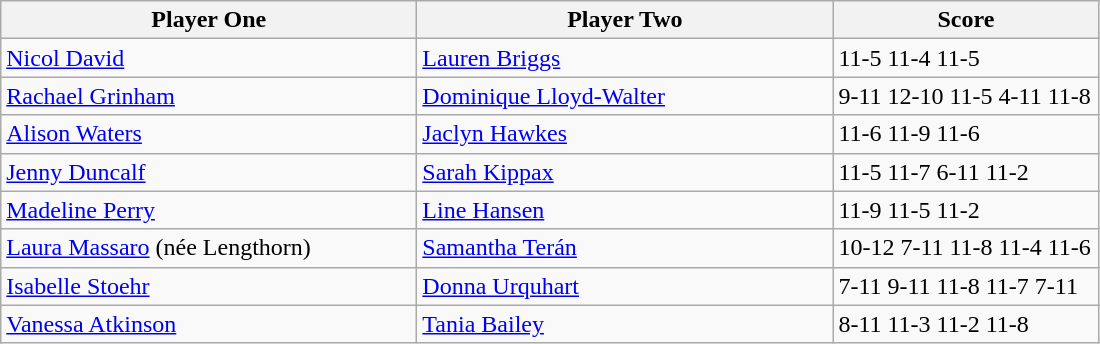<table class="wikitable">
<tr>
<th width=270>Player One</th>
<th width=270>Player Two</th>
<th width=170>Score</th>
</tr>
<tr>
<td> <a href='#'>Nicol David</a></td>
<td> <a href='#'>Lauren Briggs</a></td>
<td>11-5 11-4 11-5</td>
</tr>
<tr>
<td> <a href='#'>Rachael Grinham</a></td>
<td> <a href='#'>Dominique Lloyd-Walter</a></td>
<td>9-11 12-10 11-5 4-11 11-8</td>
</tr>
<tr>
<td> <a href='#'>Alison Waters</a></td>
<td> <a href='#'>Jaclyn Hawkes</a></td>
<td>11-6 11-9 11-6</td>
</tr>
<tr>
<td> <a href='#'>Jenny Duncalf</a></td>
<td> <a href='#'>Sarah Kippax</a></td>
<td>11-5 11-7 6-11 11-2</td>
</tr>
<tr>
<td> <a href='#'>Madeline Perry</a></td>
<td> <a href='#'>Line Hansen</a></td>
<td>11-9 11-5 11-2</td>
</tr>
<tr>
<td> <a href='#'>Laura Massaro</a> (née Lengthorn)</td>
<td> <a href='#'>Samantha Terán</a></td>
<td>10-12 7-11 11-8 11-4 11-6</td>
</tr>
<tr>
<td> <a href='#'>Isabelle Stoehr</a></td>
<td> <a href='#'>Donna Urquhart</a></td>
<td>7-11 9-11 11-8 11-7 7-11</td>
</tr>
<tr>
<td> <a href='#'>Vanessa Atkinson</a></td>
<td> <a href='#'>Tania Bailey</a></td>
<td>8-11 11-3 11-2 11-8</td>
</tr>
</table>
